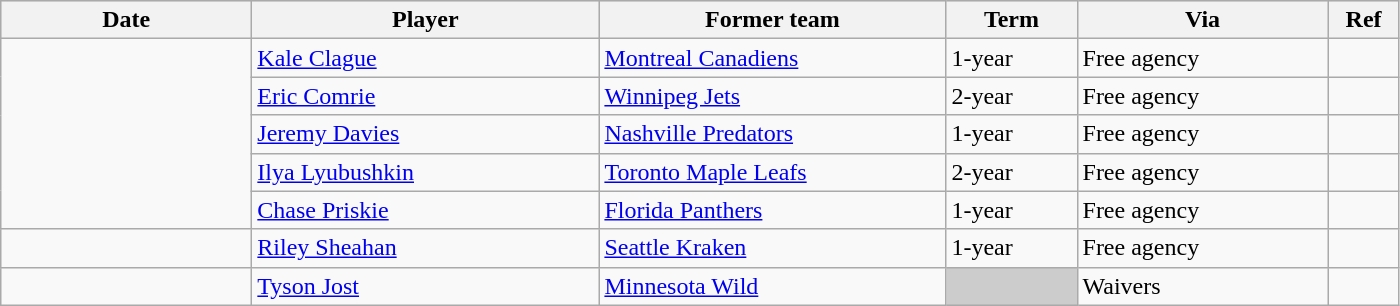<table class="wikitable">
<tr style="background:#ddd; text-align:center;">
<th style="width: 10em;">Date</th>
<th style="width: 14em;">Player</th>
<th style="width: 14em;">Former team</th>
<th style="width: 5em;">Term</th>
<th style="width: 10em;">Via</th>
<th style="width: 2.5em;">Ref</th>
</tr>
<tr>
<td rowspan=5></td>
<td><a href='#'>Kale Clague</a></td>
<td><a href='#'>Montreal Canadiens</a></td>
<td>1-year</td>
<td>Free agency</td>
<td></td>
</tr>
<tr>
<td><a href='#'>Eric Comrie</a></td>
<td><a href='#'>Winnipeg Jets</a></td>
<td>2-year</td>
<td>Free agency</td>
<td></td>
</tr>
<tr>
<td><a href='#'>Jeremy Davies</a></td>
<td><a href='#'>Nashville Predators</a></td>
<td>1-year</td>
<td>Free agency</td>
<td></td>
</tr>
<tr>
<td><a href='#'>Ilya Lyubushkin</a></td>
<td><a href='#'>Toronto Maple Leafs</a></td>
<td>2-year</td>
<td>Free agency</td>
<td></td>
</tr>
<tr>
<td><a href='#'>Chase Priskie</a></td>
<td><a href='#'>Florida Panthers</a></td>
<td>1-year</td>
<td>Free agency</td>
<td></td>
</tr>
<tr>
<td></td>
<td><a href='#'>Riley Sheahan</a></td>
<td><a href='#'>Seattle Kraken</a></td>
<td>1-year</td>
<td>Free agency</td>
<td></td>
</tr>
<tr>
<td></td>
<td><a href='#'>Tyson Jost</a></td>
<td><a href='#'>Minnesota Wild</a></td>
<td style="background:#ccc;"></td>
<td>Waivers</td>
<td></td>
</tr>
</table>
